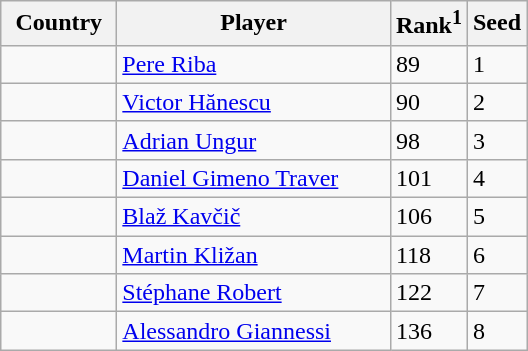<table class="sortable wikitable">
<tr>
<th width="70">Country</th>
<th width="175">Player</th>
<th>Rank<sup>1</sup></th>
<th>Seed</th>
</tr>
<tr>
<td></td>
<td><a href='#'>Pere Riba</a></td>
<td>89</td>
<td>1</td>
</tr>
<tr>
<td></td>
<td><a href='#'>Victor Hănescu</a></td>
<td>90</td>
<td>2</td>
</tr>
<tr>
<td></td>
<td><a href='#'>Adrian Ungur</a></td>
<td>98</td>
<td>3</td>
</tr>
<tr>
<td></td>
<td><a href='#'>Daniel Gimeno Traver</a></td>
<td>101</td>
<td>4</td>
</tr>
<tr>
<td></td>
<td><a href='#'>Blaž Kavčič</a></td>
<td>106</td>
<td>5</td>
</tr>
<tr>
<td></td>
<td><a href='#'>Martin Kližan</a></td>
<td>118</td>
<td>6</td>
</tr>
<tr>
<td></td>
<td><a href='#'>Stéphane Robert</a></td>
<td>122</td>
<td>7</td>
</tr>
<tr>
<td></td>
<td><a href='#'>Alessandro Giannessi</a></td>
<td>136</td>
<td>8</td>
</tr>
</table>
